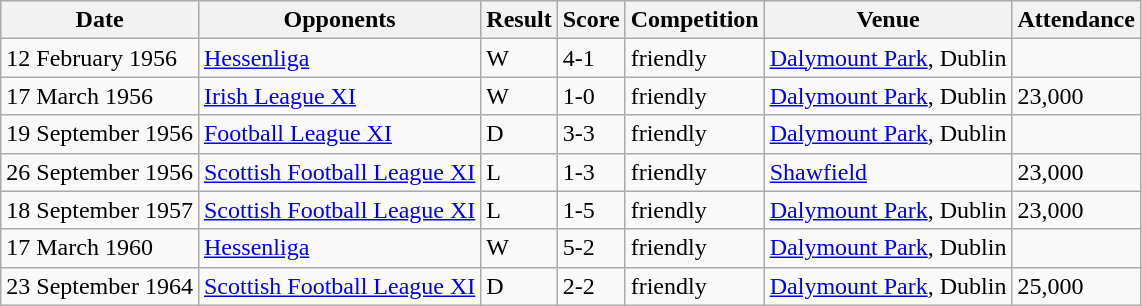<table class="wikitable">
<tr>
<th>Date</th>
<th>Opponents</th>
<th>Result</th>
<th>Score</th>
<th>Competition</th>
<th>Venue</th>
<th>Attendance</th>
</tr>
<tr>
<td>12 February 1956</td>
<td><a href='#'>Hessenliga</a></td>
<td>W</td>
<td>4-1</td>
<td>friendly</td>
<td><a href='#'>Dalymount Park</a>, Dublin</td>
<td></td>
</tr>
<tr>
<td>17 March 1956</td>
<td><a href='#'>Irish League XI</a></td>
<td>W</td>
<td>1-0</td>
<td>friendly</td>
<td><a href='#'>Dalymount Park</a>, Dublin</td>
<td>23,000</td>
</tr>
<tr>
<td>19 September 1956</td>
<td><a href='#'>Football League XI</a></td>
<td>D</td>
<td>3-3</td>
<td>friendly</td>
<td><a href='#'>Dalymount Park</a>, Dublin</td>
<td></td>
</tr>
<tr>
<td>26 September 1956</td>
<td><a href='#'>Scottish Football League XI</a></td>
<td>L</td>
<td>1-3</td>
<td>friendly</td>
<td><a href='#'>Shawfield</a></td>
<td>23,000</td>
</tr>
<tr>
<td>18 September 1957</td>
<td><a href='#'>Scottish Football League XI</a></td>
<td>L</td>
<td>1-5</td>
<td>friendly</td>
<td><a href='#'>Dalymount Park</a>, Dublin</td>
<td>23,000</td>
</tr>
<tr>
<td>17 March 1960</td>
<td><a href='#'>Hessenliga</a></td>
<td>W</td>
<td>5-2</td>
<td>friendly</td>
<td><a href='#'>Dalymount Park</a>, Dublin</td>
<td></td>
</tr>
<tr>
<td>23 September 1964</td>
<td><a href='#'>Scottish Football League XI</a></td>
<td>D</td>
<td>2-2</td>
<td>friendly</td>
<td><a href='#'>Dalymount Park</a>, Dublin</td>
<td>25,000</td>
</tr>
</table>
